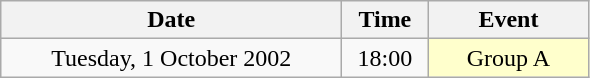<table class = "wikitable" style="text-align:center;">
<tr>
<th width=220>Date</th>
<th width=50>Time</th>
<th width=100>Event</th>
</tr>
<tr>
<td>Tuesday, 1 October 2002</td>
<td>18:00</td>
<td bgcolor=ffffcc>Group A</td>
</tr>
</table>
